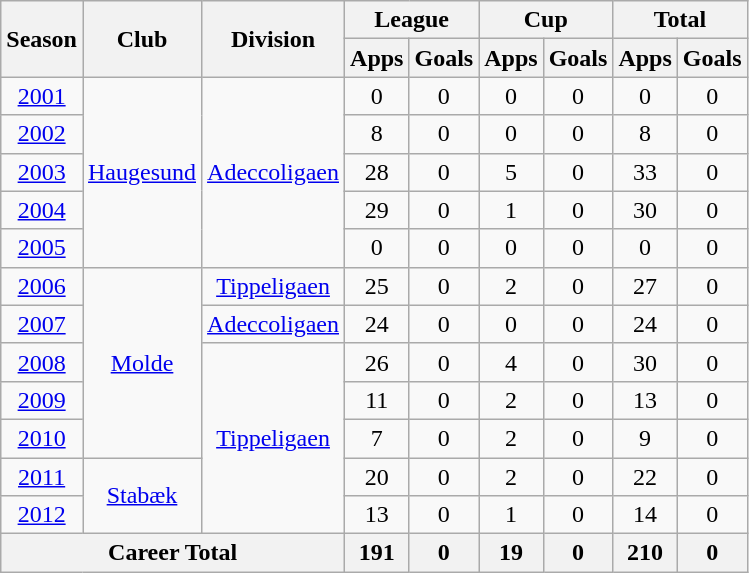<table class="wikitable" style="text-align: center;">
<tr>
<th rowspan="2">Season</th>
<th rowspan="2">Club</th>
<th rowspan="2">Division</th>
<th colspan="2">League</th>
<th colspan="2">Cup</th>
<th colspan="2">Total</th>
</tr>
<tr>
<th>Apps</th>
<th>Goals</th>
<th>Apps</th>
<th>Goals</th>
<th>Apps</th>
<th>Goals</th>
</tr>
<tr>
<td><a href='#'>2001</a></td>
<td rowspan="5" valign="center"><a href='#'>Haugesund</a></td>
<td rowspan="5" valign="center"><a href='#'>Adeccoligaen</a></td>
<td>0</td>
<td>0</td>
<td>0</td>
<td>0</td>
<td>0</td>
<td>0</td>
</tr>
<tr>
<td><a href='#'>2002</a></td>
<td>8</td>
<td>0</td>
<td>0</td>
<td>0</td>
<td>8</td>
<td>0</td>
</tr>
<tr>
<td><a href='#'>2003</a></td>
<td>28</td>
<td>0</td>
<td>5</td>
<td>0</td>
<td>33</td>
<td>0</td>
</tr>
<tr>
<td><a href='#'>2004</a></td>
<td>29</td>
<td>0</td>
<td>1</td>
<td>0</td>
<td>30</td>
<td>0</td>
</tr>
<tr>
<td><a href='#'>2005</a></td>
<td>0</td>
<td>0</td>
<td>0</td>
<td>0</td>
<td>0</td>
<td>0</td>
</tr>
<tr>
<td><a href='#'>2006</a></td>
<td rowspan="5" valign="center"><a href='#'>Molde</a></td>
<td><a href='#'>Tippeligaen</a></td>
<td>25</td>
<td>0</td>
<td>2</td>
<td>0</td>
<td>27</td>
<td>0</td>
</tr>
<tr>
<td><a href='#'>2007</a></td>
<td><a href='#'>Adeccoligaen</a></td>
<td>24</td>
<td>0</td>
<td>0</td>
<td>0</td>
<td>24</td>
<td>0</td>
</tr>
<tr>
<td><a href='#'>2008</a></td>
<td rowspan="5" valign="center"><a href='#'>Tippeligaen</a></td>
<td>26</td>
<td>0</td>
<td>4</td>
<td>0</td>
<td>30</td>
<td>0</td>
</tr>
<tr>
<td><a href='#'>2009</a></td>
<td>11</td>
<td>0</td>
<td>2</td>
<td>0</td>
<td>13</td>
<td>0</td>
</tr>
<tr>
<td><a href='#'>2010</a></td>
<td>7</td>
<td>0</td>
<td>2</td>
<td>0</td>
<td>9</td>
<td>0</td>
</tr>
<tr>
<td><a href='#'>2011</a></td>
<td rowspan="2" valign="center"><a href='#'>Stabæk</a></td>
<td>20</td>
<td>0</td>
<td>2</td>
<td>0</td>
<td>22</td>
<td>0</td>
</tr>
<tr>
<td><a href='#'>2012</a></td>
<td>13</td>
<td>0</td>
<td>1</td>
<td>0</td>
<td>14</td>
<td>0</td>
</tr>
<tr>
<th colspan="3">Career Total</th>
<th>191</th>
<th>0</th>
<th>19</th>
<th>0</th>
<th>210</th>
<th>0</th>
</tr>
</table>
